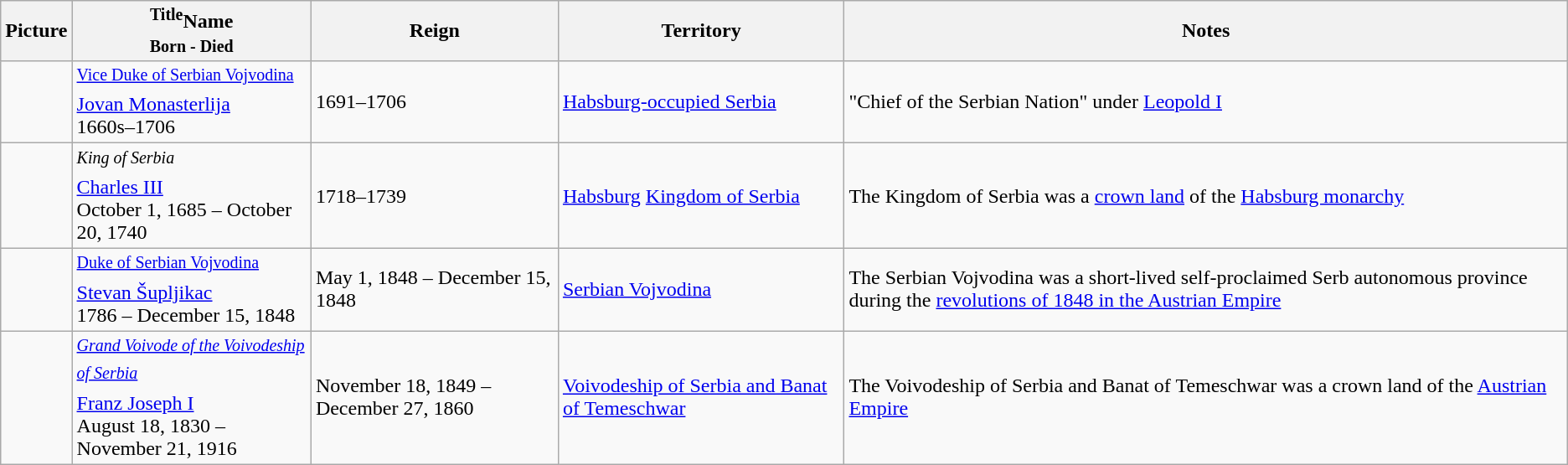<table class="wikitable">
<tr>
<th>Picture</th>
<th><sup>Title</sup>Name<br><small>Born - Died</small></th>
<th>Reign</th>
<th>Territory</th>
<th>Notes</th>
</tr>
<tr ->
<td></td>
<td><sup><a href='#'>Vice Duke of Serbian Vojvodina</a></sup><br> <a href='#'>Jovan Monasterlija</a><br> 1660s–1706</td>
<td>1691–1706</td>
<td><a href='#'>Habsburg-occupied Serbia</a></td>
<td>"Chief of the Serbian Nation" under <a href='#'>Leopold I</a></td>
</tr>
<tr ->
<td></td>
<td><sup><em>King of Serbia</em></sup><br> <a href='#'>Charles III</a><br> October 1, 1685 – October 20, 1740</td>
<td>1718–1739</td>
<td><a href='#'>Habsburg</a> <a href='#'>Kingdom of Serbia</a></td>
<td>The Kingdom of Serbia was a <a href='#'>crown land</a> of the <a href='#'>Habsburg monarchy</a></td>
</tr>
<tr ->
<td></td>
<td><sup><a href='#'>Duke of Serbian Vojvodina</a></sup><br> <a href='#'>Stevan Šupljikac</a> <br> 1786 –  December 15, 1848</td>
<td>May 1, 1848 – December 15, 1848</td>
<td><a href='#'>Serbian Vojvodina</a></td>
<td>The Serbian Vojvodina was a short-lived self-proclaimed Serb autonomous province during the <a href='#'>revolutions of 1848 in the Austrian Empire</a></td>
</tr>
<tr ->
<td></td>
<td><sup><em> <a href='#'>Grand Voivode of the Voivodeship of Serbia</a></em></sup><br> <a href='#'>Franz Joseph I</a><br> August 18, 1830 – November 21, 1916</td>
<td>November 18, 1849 – December 27, 1860</td>
<td><a href='#'>Voivodeship of Serbia and Banat of Temeschwar</a></td>
<td>The Voivodeship of Serbia and Banat of Temeschwar was a crown land of the <a href='#'>Austrian Empire</a></td>
</tr>
</table>
